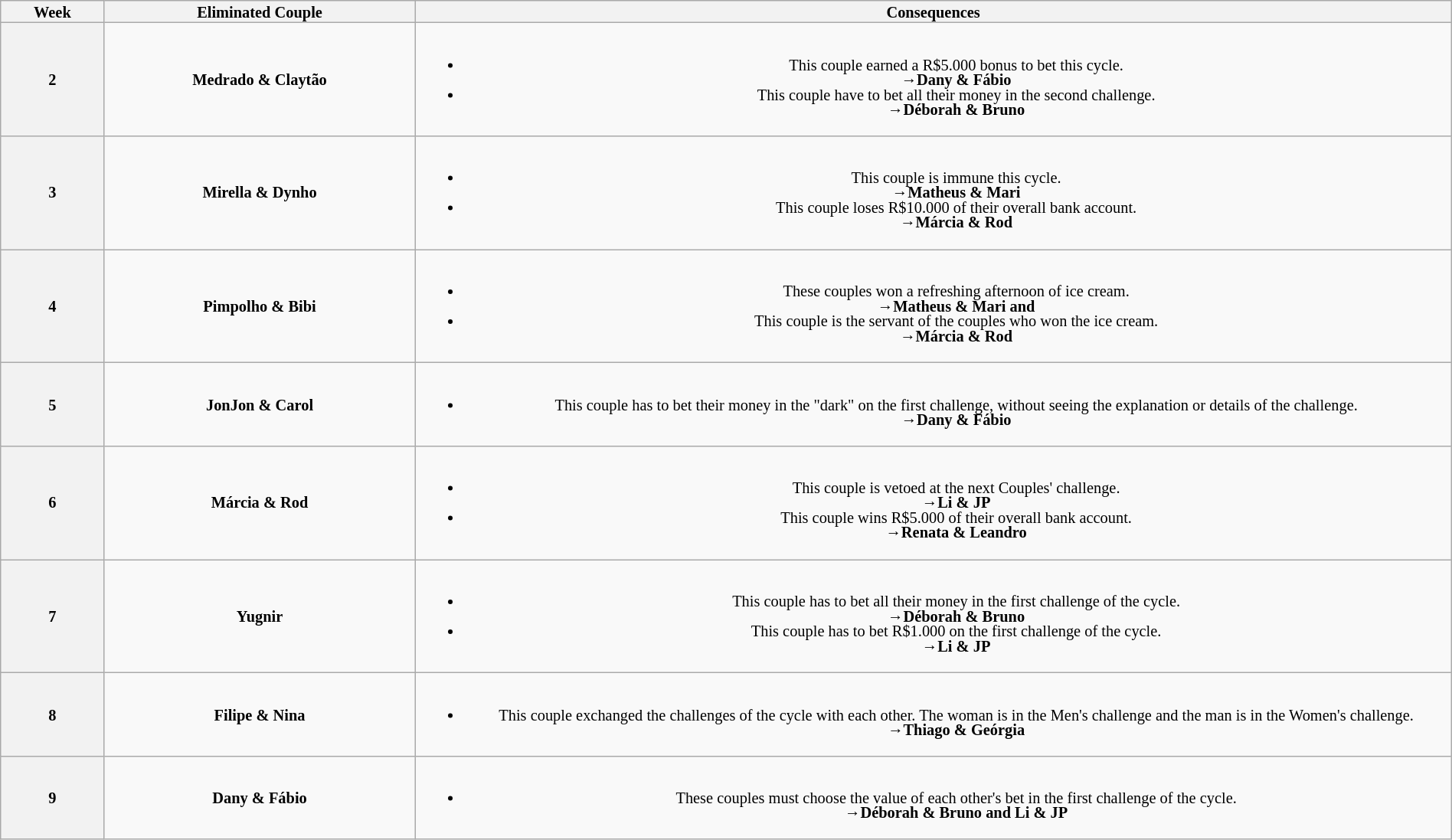<table class="wikitable" style="text-align:center; font-size:85%; width:100%; line-height:13px;">
<tr>
<th style="width:05%">Week</th>
<th style="width:15%">Eliminated Couple</th>
<th style="width:50%">Consequences</th>
</tr>
<tr>
<th>2</th>
<td><strong>Medrado & Claytão</strong></td>
<td><br><ul><li> This couple earned a R$5.000 bonus to bet this cycle.<br>→<strong>Dany & Fábio</strong></li><li> This couple have to bet all their money in the second challenge.<br>→<strong>Déborah & Bruno</strong></li></ul></td>
</tr>
<tr>
<th>3</th>
<td><strong>Mirella & Dynho</strong></td>
<td><br><ul><li> This couple is immune this cycle.<br>→<strong>Matheus & Mari</strong></li><li> This couple loses R$10.000 of their overall bank account.<br>→<strong>Márcia & Rod</strong></li></ul></td>
</tr>
<tr>
<th>4</th>
<td><strong>Pimpolho & Bibi</strong></td>
<td><br><ul><li> These couples won a refreshing afternoon of ice cream.<br>→<strong>Matheus & Mari and </strong></li><li> This couple is the servant of the couples who won the ice cream.<br>→<strong>Márcia & Rod</strong></li></ul></td>
</tr>
<tr>
<th>5</th>
<td><strong>JonJon & Carol</strong></td>
<td><br><ul><li> This couple has to bet their money in the "dark" on the first challenge, without seeing the explanation or details of the challenge.<br>→<strong>Dany & Fábio</strong></li></ul></td>
</tr>
<tr>
<th>6</th>
<td><strong>Márcia & Rod</strong></td>
<td><br><ul><li> This couple is vetoed at the next Couples' challenge.<br>→<strong>Li & JP</strong></li><li> This couple wins R$5.000 of their overall bank account.<br>→<strong>Renata & Leandro</strong></li></ul></td>
</tr>
<tr>
<th>7</th>
<td><strong> Yugnir</strong></td>
<td><br><ul><li> This couple has to bet all their money in the first challenge of the cycle.<br>→<strong>Déborah & Bruno</strong></li><li> This couple has to bet R$1.000 on the first challenge of the cycle.<br>→<strong>Li & JP</strong></li></ul></td>
</tr>
<tr>
<th>8</th>
<td><strong>Filipe & Nina</strong></td>
<td><br><ul><li> This couple exchanged the challenges of the cycle with each other. The woman is in the Men's challenge and the man is in the Women's challenge.<br>→<strong>Thiago & Geórgia</strong></li></ul></td>
</tr>
<tr>
<th>9</th>
<td><strong>Dany & Fábio</strong></td>
<td><br><ul><li> These couples must choose the value of each other's bet in the first challenge of the cycle.<br>→<strong>Déborah & Bruno and Li & JP</strong></li></ul></td>
</tr>
</table>
